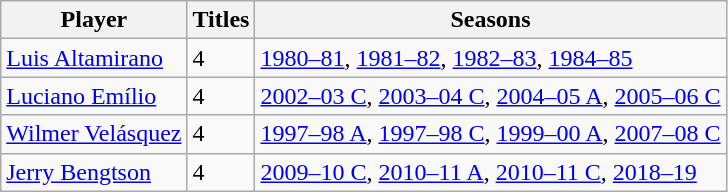<table class="wikitable">
<tr>
<th>Player</th>
<th>Titles</th>
<th>Seasons</th>
</tr>
<tr>
<td> <a href='#'>Luis Altamirano</a></td>
<td>4</td>
<td><a href='#'>1980–81</a>, <a href='#'>1981–82</a>, <a href='#'>1982–83</a>, <a href='#'>1984–85</a></td>
</tr>
<tr>
<td> <a href='#'>Luciano Emílio</a></td>
<td>4</td>
<td><a href='#'>2002–03 C</a>, <a href='#'>2003–04 C</a>, <a href='#'>2004–05 A</a>, <a href='#'>2005–06 C</a></td>
</tr>
<tr>
<td> <a href='#'>Wilmer Velásquez</a></td>
<td>4</td>
<td><a href='#'>1997–98 A</a>, <a href='#'>1997–98 C</a>, <a href='#'>1999–00 A</a>, <a href='#'>2007–08 C</a></td>
</tr>
<tr>
<td> <a href='#'>Jerry Bengtson</a></td>
<td>4</td>
<td><a href='#'>2009–10 C</a>, <a href='#'>2010–11 A</a>, <a href='#'>2010–11 C</a>, <a href='#'>2018–19</a></td>
</tr>
</table>
